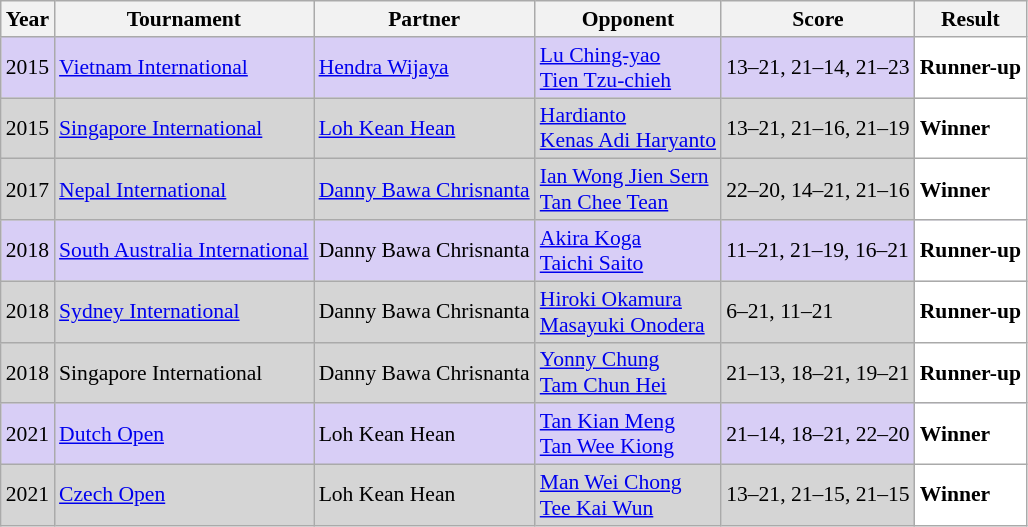<table class="sortable wikitable" style="font-size: 90%;">
<tr>
<th>Year</th>
<th>Tournament</th>
<th>Partner</th>
<th>Opponent</th>
<th>Score</th>
<th>Result</th>
</tr>
<tr style="background:#D8CEF6">
<td align="center">2015</td>
<td align="left"><a href='#'>Vietnam International</a></td>
<td align="left"> <a href='#'>Hendra Wijaya</a></td>
<td align="left"> <a href='#'>Lu Ching-yao</a><br> <a href='#'>Tien Tzu-chieh</a></td>
<td align="left">13–21, 21–14, 21–23</td>
<td style="text-align:left; background:white"> <strong>Runner-up</strong></td>
</tr>
<tr style="background:#D5D5D5">
<td align="center">2015</td>
<td align="left"><a href='#'>Singapore International</a></td>
<td align="left"> <a href='#'>Loh Kean Hean</a></td>
<td align="left"> <a href='#'>Hardianto</a><br> <a href='#'>Kenas Adi Haryanto</a></td>
<td align="left">13–21, 21–16, 21–19</td>
<td style="text-align:left; background:white"> <strong>Winner</strong></td>
</tr>
<tr style="background:#D5D5D5">
<td align="center">2017</td>
<td align="left"><a href='#'>Nepal International</a></td>
<td align="left"> <a href='#'>Danny Bawa Chrisnanta</a></td>
<td align="left"> <a href='#'>Ian Wong Jien Sern</a><br> <a href='#'>Tan Chee Tean</a></td>
<td align="left">22–20, 14–21, 21–16</td>
<td style="text-align:left; background:white"> <strong>Winner</strong></td>
</tr>
<tr style="background:#D8CEF6">
<td align="center">2018</td>
<td align="left"><a href='#'>South Australia International</a></td>
<td align="left"> Danny Bawa Chrisnanta</td>
<td align="left"> <a href='#'>Akira Koga</a><br> <a href='#'>Taichi Saito</a></td>
<td align="left">11–21, 21–19, 16–21</td>
<td style="text-align:left; background:white"> <strong>Runner-up</strong></td>
</tr>
<tr style="background:#D5D5D5">
<td align="center">2018</td>
<td align="left"><a href='#'>Sydney International</a></td>
<td align="left"> Danny Bawa Chrisnanta</td>
<td align="left"> <a href='#'>Hiroki Okamura</a><br> <a href='#'>Masayuki Onodera</a></td>
<td align="left">6–21, 11–21</td>
<td style="text-align:left; background:white"> <strong>Runner-up</strong></td>
</tr>
<tr style="background:#D5D5D5">
<td align="center">2018</td>
<td align="left">Singapore International</td>
<td align="left"> Danny Bawa Chrisnanta</td>
<td align="left"> <a href='#'>Yonny Chung</a><br> <a href='#'>Tam Chun Hei</a></td>
<td align="left">21–13, 18–21, 19–21</td>
<td style="text-align:left; background:white"> <strong>Runner-up</strong></td>
</tr>
<tr style="background:#D8CEF6">
<td align="center">2021</td>
<td align="left"><a href='#'>Dutch Open</a></td>
<td align="left"> Loh Kean Hean</td>
<td align="left"> <a href='#'>Tan Kian Meng</a><br> <a href='#'>Tan Wee Kiong</a></td>
<td align="left">21–14, 18–21, 22–20</td>
<td style="text-align:left; background:white"> <strong>Winner</strong></td>
</tr>
<tr style="background:#D5D5D5">
<td align="center">2021</td>
<td align="left"><a href='#'>Czech Open</a></td>
<td align="left"> Loh Kean Hean</td>
<td align="left"> <a href='#'>Man Wei Chong</a><br> <a href='#'>Tee Kai Wun</a></td>
<td align="left">13–21, 21–15, 21–15</td>
<td style="text-align:left; background:white"> <strong>Winner</strong></td>
</tr>
</table>
